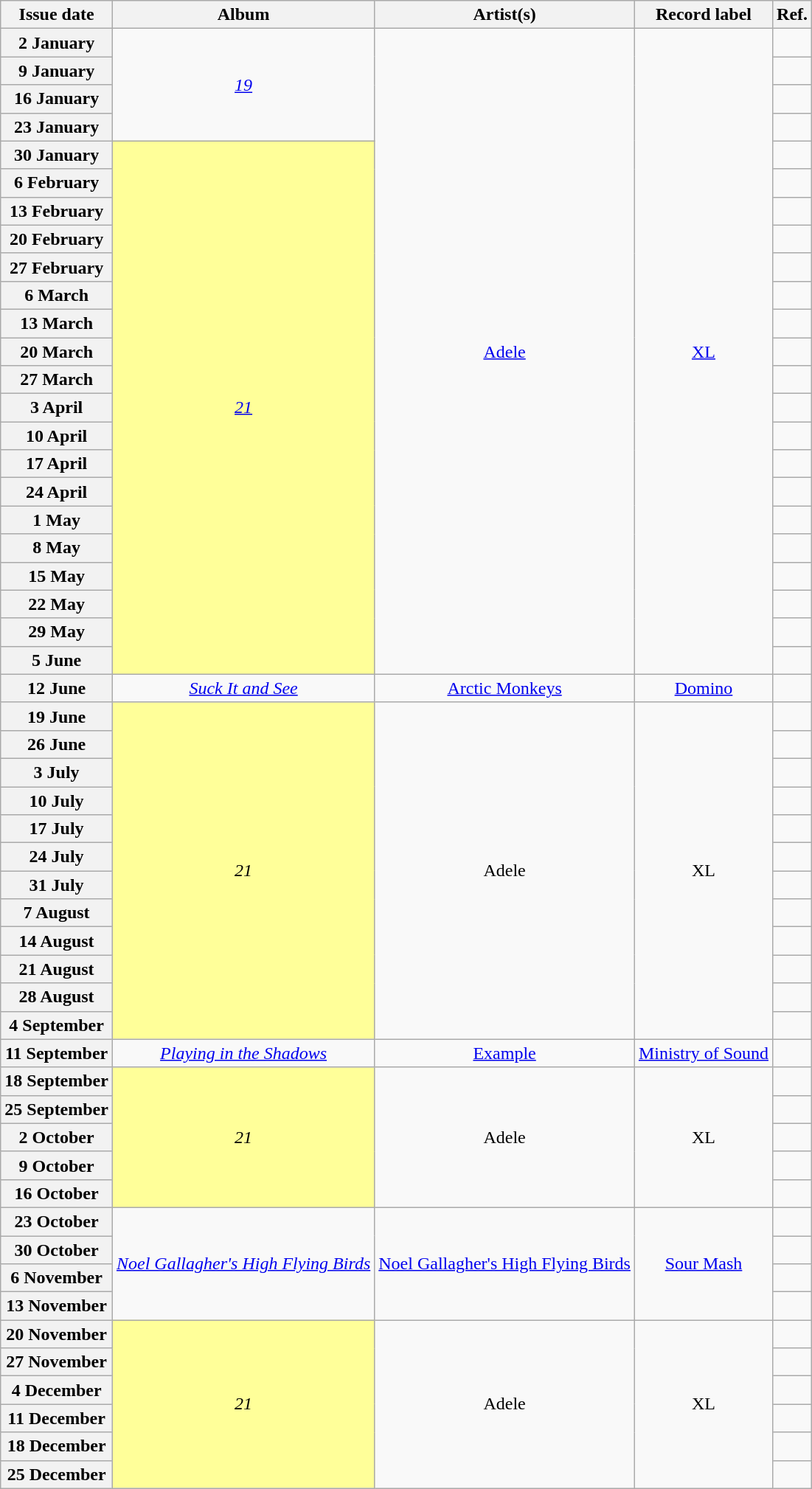<table class="wikitable plainrowheaders">
<tr>
<th scope=col>Issue date</th>
<th scope=col>Album</th>
<th scope=col>Artist(s)</th>
<th scope=col>Record label</th>
<th scope=col>Ref.</th>
</tr>
<tr>
<th scope=row>2 January</th>
<td align=center rowspan=4><em><a href='#'>19</a></em></td>
<td align=center rowspan=23><a href='#'>Adele</a></td>
<td align=center rowspan=23><a href='#'>XL</a></td>
<td align=center></td>
</tr>
<tr>
<th scope=row>9 January</th>
<td align=center></td>
</tr>
<tr>
<th scope=row>16 January</th>
<td align=center></td>
</tr>
<tr>
<th scope=row>23 January</th>
<td align=center></td>
</tr>
<tr>
<th scope=row>30 January</th>
<td align=center rowspan=19 bgcolor=#FFFF99><em><a href='#'>21</a></em> </td>
<td align=center></td>
</tr>
<tr>
<th scope=row>6 February</th>
<td align=center></td>
</tr>
<tr>
<th scope=row>13 February</th>
<td align=center></td>
</tr>
<tr>
<th scope=row>20 February</th>
<td align=center></td>
</tr>
<tr>
<th scope=row>27 February</th>
<td align=center></td>
</tr>
<tr>
<th scope=row>6 March</th>
<td align=center></td>
</tr>
<tr>
<th scope=row>13 March</th>
<td align=center></td>
</tr>
<tr>
<th scope=row>20 March</th>
<td align=center></td>
</tr>
<tr>
<th scope=row>27 March</th>
<td align=center></td>
</tr>
<tr>
<th scope=row>3 April</th>
<td align=center></td>
</tr>
<tr>
<th scope=row>10 April</th>
<td align=center></td>
</tr>
<tr>
<th scope=row>17 April</th>
<td align=center></td>
</tr>
<tr>
<th scope=row>24 April</th>
<td align=center></td>
</tr>
<tr>
<th scope=row>1 May</th>
<td align=center></td>
</tr>
<tr>
<th scope=row>8 May</th>
<td align=center></td>
</tr>
<tr>
<th scope=row>15 May</th>
<td align=center></td>
</tr>
<tr>
<th scope=row>22 May</th>
<td align=center></td>
</tr>
<tr>
<th scope=row>29 May</th>
<td align=center></td>
</tr>
<tr>
<th scope=row>5 June</th>
<td align=center></td>
</tr>
<tr>
<th scope=row>12 June</th>
<td align=center><em><a href='#'>Suck It and See</a></em></td>
<td align=center><a href='#'>Arctic Monkeys</a></td>
<td align=center><a href='#'>Domino</a></td>
<td align=center></td>
</tr>
<tr>
<th scope=row>19 June</th>
<td align=center rowspan=12 bgcolor=#FFFF99><em>21</em> </td>
<td align=center rowspan=12>Adele</td>
<td align=center rowspan=12>XL</td>
<td align=center></td>
</tr>
<tr>
<th scope=row>26 June</th>
<td align=center></td>
</tr>
<tr>
<th scope=row>3 July</th>
<td align=center></td>
</tr>
<tr>
<th scope=row>10 July</th>
<td align=center></td>
</tr>
<tr>
<th scope=row>17 July</th>
<td align=center></td>
</tr>
<tr>
<th scope=row>24 July</th>
<td align=center></td>
</tr>
<tr>
<th scope=row>31 July</th>
<td align=center></td>
</tr>
<tr>
<th scope=row>7 August</th>
<td align=center></td>
</tr>
<tr>
<th scope=row>14 August</th>
<td align=center></td>
</tr>
<tr>
<th scope=row>21 August</th>
<td align=center></td>
</tr>
<tr>
<th scope=row>28 August</th>
<td align=center></td>
</tr>
<tr>
<th scope=row>4 September</th>
<td align=center></td>
</tr>
<tr>
<th scope=row>11 September</th>
<td align=center><em><a href='#'>Playing in the Shadows</a></em></td>
<td align=center><a href='#'>Example</a></td>
<td align=center><a href='#'>Ministry of Sound</a></td>
<td align=center></td>
</tr>
<tr>
<th scope=row>18 September</th>
<td align=center rowspan=5 bgcolor=#FFFF99><em>21</em> </td>
<td align=center rowspan=5>Adele</td>
<td align=center rowspan=5>XL</td>
<td align=center></td>
</tr>
<tr>
<th scope=row>25 September</th>
<td align=center></td>
</tr>
<tr>
<th scope=row>2 October</th>
<td align=center></td>
</tr>
<tr>
<th scope=row>9 October</th>
<td align=center></td>
</tr>
<tr>
<th scope=row>16 October</th>
<td align=center></td>
</tr>
<tr>
<th scope=row>23 October</th>
<td align=center rowspan=4><em><a href='#'>Noel Gallagher's High Flying Birds</a></em></td>
<td align=center rowspan=4><a href='#'>Noel Gallagher's High Flying Birds</a></td>
<td align=center rowspan=4><a href='#'>Sour Mash</a></td>
<td align=center></td>
</tr>
<tr>
<th scope=row>30 October</th>
<td align=center></td>
</tr>
<tr>
<th scope=row>6 November</th>
<td align=center></td>
</tr>
<tr>
<th scope=row>13 November</th>
<td align=center></td>
</tr>
<tr>
<th scope=row>20 November</th>
<td align=center rowspan=6 bgcolor=#FFFF99><em>21</em> </td>
<td align=center rowspan=6>Adele</td>
<td align=center rowspan=6>XL</td>
<td align=center></td>
</tr>
<tr>
<th scope=row>27 November</th>
<td align=center></td>
</tr>
<tr>
<th scope=row>4 December</th>
<td align=center></td>
</tr>
<tr>
<th scope=row>11 December</th>
<td align=center></td>
</tr>
<tr>
<th scope=row>18 December</th>
<td align=center></td>
</tr>
<tr>
<th scope=row>25 December</th>
<td align=center></td>
</tr>
</table>
